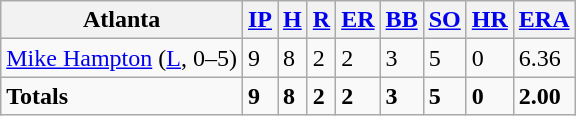<table class="wikitable sortable" border="2">
<tr>
<th>Atlanta</th>
<th><a href='#'>IP</a></th>
<th><a href='#'>H</a></th>
<th><a href='#'>R</a></th>
<th><a href='#'>ER</a></th>
<th><a href='#'>BB</a></th>
<th><a href='#'>SO</a></th>
<th><a href='#'>HR</a></th>
<th><a href='#'>ERA</a></th>
</tr>
<tr>
<td><a href='#'>Mike Hampton</a> (<a href='#'>L</a>, 0–5)</td>
<td>9</td>
<td>8</td>
<td>2</td>
<td>2</td>
<td>3</td>
<td>5</td>
<td>0</td>
<td>6.36</td>
</tr>
<tr class="sortbottom">
<td><strong>Totals</strong></td>
<td><strong>9</strong></td>
<td><strong>8</strong></td>
<td><strong>2</strong></td>
<td><strong>2</strong></td>
<td><strong>3</strong></td>
<td><strong>5</strong></td>
<td><strong>0</strong></td>
<td><strong>2.00</strong></td>
</tr>
</table>
